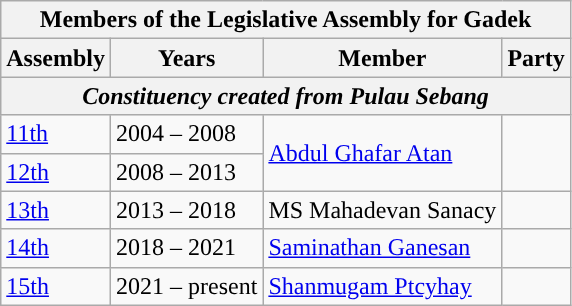<table class=wikitable>
<tr>
<th colspan=4>Members of the Legislative Assembly for Gadek</th>
</tr>
<tr>
<th>Assembly</th>
<th>Years</th>
<th>Member</th>
<th>Party</th>
</tr>
<tr>
<th colspan=4 align=center><em>Constituency created from Pulau Sebang</em></th>
</tr>
<tr>
<td><a href='#'>11th</a></td>
<td>2004 – 2008</td>
<td rowspan="2"><a href='#'>Abdul Ghafar Atan</a></td>
<td rowspan="2"></td>
</tr>
<tr>
<td><a href='#'>12th</a></td>
<td>2008 – 2013</td>
</tr>
<tr>
<td><a href='#'>13th</a></td>
<td>2013 – 2018</td>
<td>MS Mahadevan Sanacy</td>
<td></td>
</tr>
<tr>
<td><a href='#'>14th</a></td>
<td>2018 – 2021</td>
<td><a href='#'>Saminathan Ganesan</a></td>
<td></td>
</tr>
<tr>
<td><a href='#'>15th</a></td>
<td>2021 – present</td>
<td><a href='#'>Shanmugam Ptcyhay</a></td>
<td></td>
</tr>
</table>
